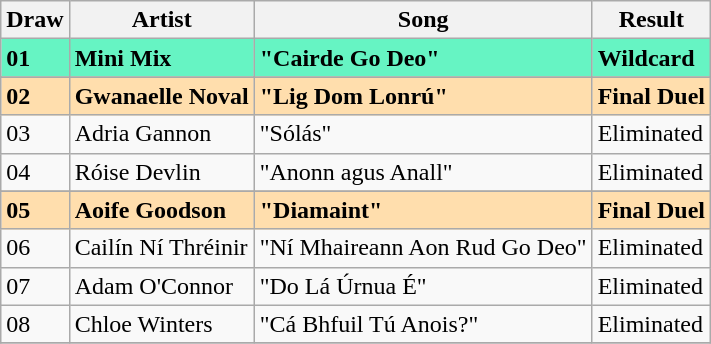<table class="sortable wikitable">
<tr>
<th>Draw</th>
<th>Artist</th>
<th>Song</th>
<th>Result</th>
</tr>
<tr style="font-weight:bold; background:#66f4c3;">
<td>01</td>
<td>Mini Mix</td>
<td>"Cairde Go Deo"</td>
<td>Wildcard</td>
</tr>
<tr>
</tr>
<tr style="font-weight: bold; background: navajowhite;">
<td>02</td>
<td>Gwanaelle Noval</td>
<td>"Lig Dom Lonrú"</td>
<td>Final Duel</td>
</tr>
<tr>
<td>03</td>
<td>Adria Gannon</td>
<td>"Sólás"</td>
<td>Eliminated</td>
</tr>
<tr>
<td>04</td>
<td>Róise Devlin</td>
<td>"Anonn agus Anall"</td>
<td>Eliminated</td>
</tr>
<tr>
</tr>
<tr style="font-weight: bold; background: navajowhite;">
<td>05</td>
<td>Aoife Goodson</td>
<td>"Diamaint"</td>
<td>Final Duel</td>
</tr>
<tr>
<td>06</td>
<td>Cailín Ní Thréinir</td>
<td>"Ní Mhaireann Aon Rud Go Deo"</td>
<td>Eliminated</td>
</tr>
<tr>
<td>07</td>
<td>Adam O'Connor</td>
<td>"Do Lá Úrnua É"</td>
<td>Eliminated</td>
</tr>
<tr>
<td>08</td>
<td>Chloe Winters</td>
<td>"Cá Bhfuil Tú Anois?"</td>
<td>Eliminated</td>
</tr>
<tr>
</tr>
</table>
